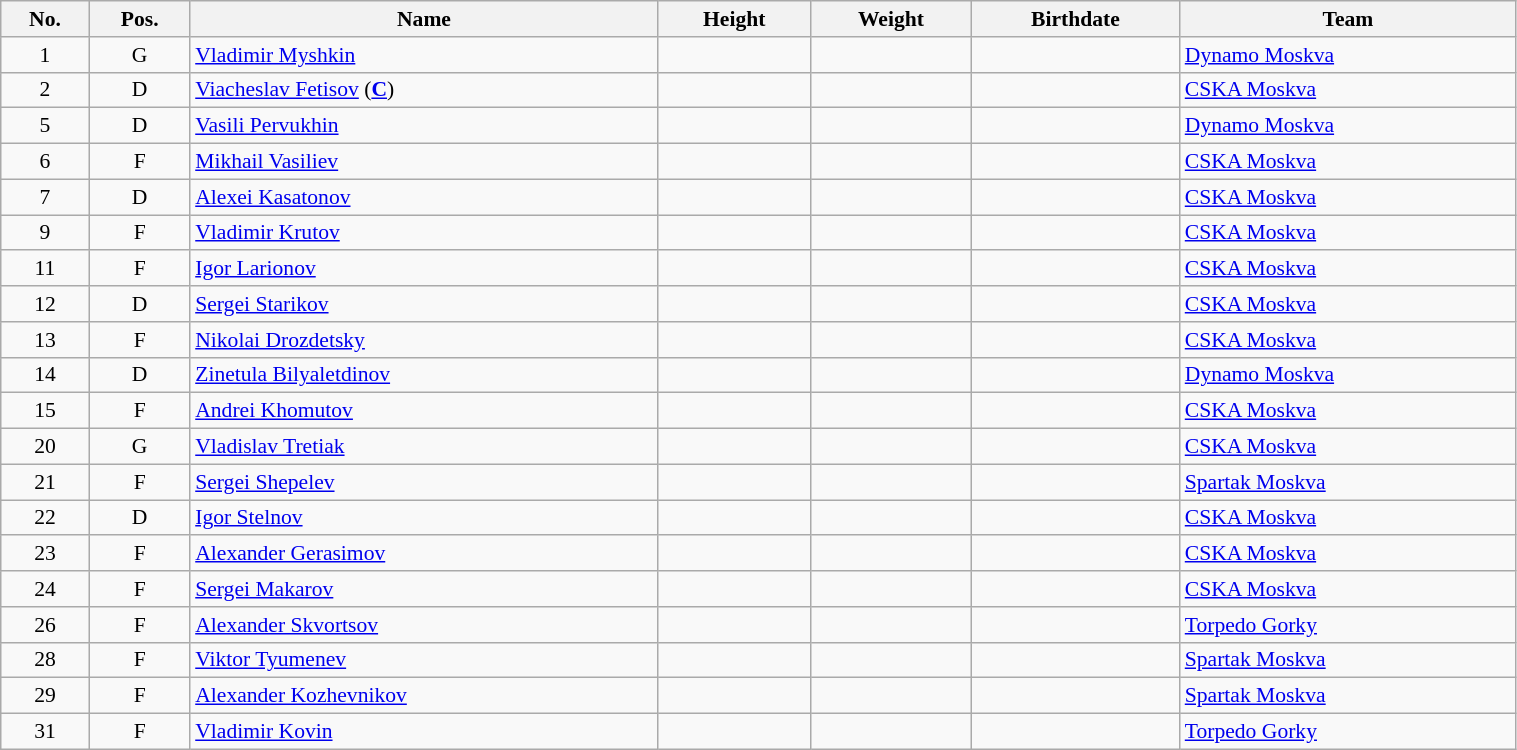<table class="wikitable sortable" width="80%" style="font-size: 90%; text-align: center;">
<tr>
<th>No.</th>
<th>Pos.</th>
<th>Name</th>
<th>Height</th>
<th>Weight</th>
<th>Birthdate</th>
<th>Team</th>
</tr>
<tr>
<td>1</td>
<td>G</td>
<td style="text-align:left;"><a href='#'>Vladimir Myshkin</a></td>
<td></td>
<td></td>
<td style="text-align:right;"></td>
<td style="text-align:left;"> <a href='#'>Dynamo Moskva</a></td>
</tr>
<tr>
<td>2</td>
<td>D</td>
<td style="text-align:left;"><a href='#'>Viacheslav Fetisov</a> (<strong><a href='#'>C</a></strong>)</td>
<td></td>
<td></td>
<td style="text-align:right;"></td>
<td style="text-align:left;"> <a href='#'>CSKA Moskva</a></td>
</tr>
<tr>
<td>5</td>
<td>D</td>
<td style="text-align:left;"><a href='#'>Vasili Pervukhin</a></td>
<td></td>
<td></td>
<td style="text-align:right;"></td>
<td style="text-align:left;"> <a href='#'>Dynamo Moskva</a></td>
</tr>
<tr>
<td>6</td>
<td>F</td>
<td style="text-align:left;"><a href='#'>Mikhail Vasiliev</a></td>
<td></td>
<td></td>
<td style="text-align:right;"></td>
<td style="text-align:left;"> <a href='#'>CSKA Moskva</a></td>
</tr>
<tr>
<td>7</td>
<td>D</td>
<td style="text-align:left;"><a href='#'>Alexei Kasatonov</a></td>
<td></td>
<td></td>
<td style="text-align:right;"></td>
<td style="text-align:left;"> <a href='#'>CSKA Moskva</a></td>
</tr>
<tr>
<td>9</td>
<td>F</td>
<td style="text-align:left;"><a href='#'>Vladimir Krutov</a></td>
<td></td>
<td></td>
<td style="text-align:right;"></td>
<td style="text-align:left;"> <a href='#'>CSKA Moskva</a></td>
</tr>
<tr>
<td>11</td>
<td>F</td>
<td style="text-align:left;"><a href='#'>Igor Larionov</a></td>
<td></td>
<td></td>
<td style="text-align:right;"></td>
<td style="text-align:left;"> <a href='#'>CSKA Moskva</a></td>
</tr>
<tr>
<td>12</td>
<td>D</td>
<td style="text-align:left;"><a href='#'>Sergei Starikov</a></td>
<td></td>
<td></td>
<td style="text-align:right;"></td>
<td style="text-align:left;"> <a href='#'>CSKA Moskva</a></td>
</tr>
<tr>
<td>13</td>
<td>F</td>
<td style="text-align:left;"><a href='#'>Nikolai Drozdetsky</a></td>
<td></td>
<td></td>
<td style="text-align:right;"></td>
<td style="text-align:left;"> <a href='#'>CSKA Moskva</a></td>
</tr>
<tr>
<td>14</td>
<td>D</td>
<td style="text-align:left;"><a href='#'>Zinetula Bilyaletdinov</a></td>
<td></td>
<td></td>
<td style="text-align:right;"></td>
<td style="text-align:left;"> <a href='#'>Dynamo Moskva</a></td>
</tr>
<tr>
<td>15</td>
<td>F</td>
<td style="text-align:left;"><a href='#'>Andrei Khomutov</a></td>
<td></td>
<td></td>
<td style="text-align:right;"></td>
<td style="text-align:left;"> <a href='#'>CSKA Moskva</a></td>
</tr>
<tr>
<td>20</td>
<td>G</td>
<td style="text-align:left;"><a href='#'>Vladislav Tretiak</a></td>
<td></td>
<td></td>
<td style="text-align:right;"></td>
<td style="text-align:left;"> <a href='#'>CSKA Moskva</a></td>
</tr>
<tr>
<td>21</td>
<td>F</td>
<td style="text-align:left;"><a href='#'>Sergei Shepelev</a></td>
<td></td>
<td></td>
<td style="text-align:right;"></td>
<td style="text-align:left;"> <a href='#'>Spartak Moskva</a></td>
</tr>
<tr>
<td>22</td>
<td>D</td>
<td style="text-align:left;"><a href='#'>Igor Stelnov</a></td>
<td></td>
<td></td>
<td style="text-align:right;"></td>
<td style="text-align:left;"> <a href='#'>CSKA Moskva</a></td>
</tr>
<tr>
<td>23</td>
<td>F</td>
<td style="text-align:left;"><a href='#'>Alexander Gerasimov</a></td>
<td></td>
<td></td>
<td style="text-align:right;"></td>
<td style="text-align:left;"> <a href='#'>CSKA Moskva</a></td>
</tr>
<tr>
<td>24</td>
<td>F</td>
<td style="text-align:left;"><a href='#'>Sergei Makarov</a></td>
<td></td>
<td></td>
<td style="text-align:right;"></td>
<td style="text-align:left;"> <a href='#'>CSKA Moskva</a></td>
</tr>
<tr>
<td>26</td>
<td>F</td>
<td style="text-align:left;"><a href='#'>Alexander Skvortsov</a></td>
<td></td>
<td></td>
<td style="text-align:right;"></td>
<td style="text-align:left;"> <a href='#'>Torpedo Gorky</a></td>
</tr>
<tr>
<td>28</td>
<td>F</td>
<td style="text-align:left;"><a href='#'>Viktor Tyumenev</a></td>
<td></td>
<td></td>
<td style="text-align:right;"></td>
<td style="text-align:left;"> <a href='#'>Spartak Moskva</a></td>
</tr>
<tr>
<td>29</td>
<td>F</td>
<td style="text-align:left;"><a href='#'>Alexander Kozhevnikov</a></td>
<td></td>
<td></td>
<td style="text-align:right;"></td>
<td style="text-align:left;"> <a href='#'>Spartak Moskva</a></td>
</tr>
<tr>
<td>31</td>
<td>F</td>
<td style="text-align:left;"><a href='#'>Vladimir Kovin</a></td>
<td></td>
<td></td>
<td style="text-align:right;"></td>
<td style="text-align:left;"> <a href='#'>Torpedo Gorky</a></td>
</tr>
</table>
